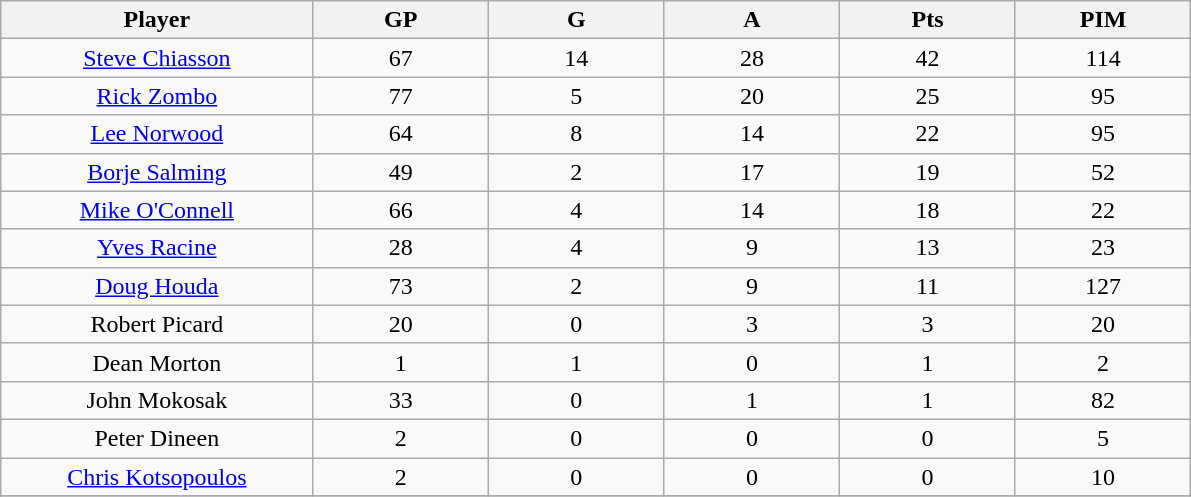<table class="wikitable sortable">
<tr>
<th bgcolor="#DDDDFF" width="16%">Player</th>
<th bgcolor="#DDDDFF" width="9%">GP</th>
<th bgcolor="#DDDDFF" width="9%">G</th>
<th bgcolor="#DDDDFF" width="9%">A</th>
<th bgcolor="#DDDDFF" width="9%">Pts</th>
<th bgcolor="#DDDDFF" width="9%">PIM</th>
</tr>
<tr align="center">
<td><a href='#'>Steve Chiasson</a></td>
<td>67</td>
<td>14</td>
<td>28</td>
<td>42</td>
<td>114</td>
</tr>
<tr align="center">
<td><a href='#'>Rick Zombo</a></td>
<td>77</td>
<td>5</td>
<td>20</td>
<td>25</td>
<td>95</td>
</tr>
<tr align="center">
<td><a href='#'>Lee Norwood</a></td>
<td>64</td>
<td>8</td>
<td>14</td>
<td>22</td>
<td>95</td>
</tr>
<tr align="center">
<td><a href='#'>Borje Salming</a></td>
<td>49</td>
<td>2</td>
<td>17</td>
<td>19</td>
<td>52</td>
</tr>
<tr align="center">
<td><a href='#'>Mike O'Connell</a></td>
<td>66</td>
<td>4</td>
<td>14</td>
<td>18</td>
<td>22</td>
</tr>
<tr align="center">
<td><a href='#'>Yves Racine</a></td>
<td>28</td>
<td>4</td>
<td>9</td>
<td>13</td>
<td>23</td>
</tr>
<tr align="center">
<td><a href='#'>Doug Houda</a></td>
<td>73</td>
<td>2</td>
<td>9</td>
<td>11</td>
<td>127</td>
</tr>
<tr align="center">
<td>Robert Picard</td>
<td>20</td>
<td>0</td>
<td>3</td>
<td>3</td>
<td>20</td>
</tr>
<tr align="center">
<td>Dean Morton</td>
<td>1</td>
<td>1</td>
<td>0</td>
<td>1</td>
<td>2</td>
</tr>
<tr align="center">
<td>John Mokosak</td>
<td>33</td>
<td>0</td>
<td>1</td>
<td>1</td>
<td>82</td>
</tr>
<tr align="center">
<td>Peter Dineen</td>
<td>2</td>
<td>0</td>
<td>0</td>
<td>0</td>
<td>5</td>
</tr>
<tr align="center">
<td><a href='#'>Chris Kotsopoulos</a></td>
<td>2</td>
<td>0</td>
<td>0</td>
<td>0</td>
<td>10</td>
</tr>
<tr align="center">
</tr>
<tr>
</tr>
</table>
